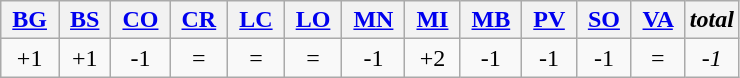<table class="wikitable" border="1">
<tr style="vertical-align:bottom;">
<th> <a href='#'>BG</a> </th>
<th> <a href='#'>BS</a> </th>
<th> <a href='#'>CO</a> </th>
<th> <a href='#'>CR</a> </th>
<th> <a href='#'>LC</a> </th>
<th> <a href='#'>LO</a> </th>
<th> <a href='#'>MN</a> </th>
<th> <a href='#'>MI</a> </th>
<th> <a href='#'>MB</a> </th>
<th> <a href='#'>PV</a> </th>
<th> <a href='#'>SO</a> </th>
<th> <a href='#'>VA</a> </th>
<th><em>total</em></th>
</tr>
<tr style="text-align:center;">
<td>+1</td>
<td>+1</td>
<td>-1</td>
<td>=</td>
<td>=</td>
<td>=</td>
<td>-1</td>
<td>+2</td>
<td>-1</td>
<td>-1</td>
<td>-1</td>
<td>=</td>
<td><em>-1</em></td>
</tr>
</table>
